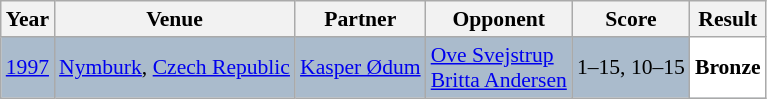<table class="sortable wikitable" style="font-size: 90%;">
<tr>
<th>Year</th>
<th>Venue</th>
<th>Partner</th>
<th>Opponent</th>
<th>Score</th>
<th>Result</th>
</tr>
<tr style="background:#AABBCC">
<td align="center"><a href='#'>1997</a></td>
<td align="left"><a href='#'>Nymburk</a>, <a href='#'>Czech Republic</a></td>
<td align="left"> <a href='#'>Kasper Ødum</a></td>
<td align="left"> <a href='#'>Ove Svejstrup</a><br> <a href='#'>Britta Andersen</a></td>
<td align="left">1–15, 10–15</td>
<td style="text-align:left; background:white"> <strong>Bronze</strong></td>
</tr>
</table>
